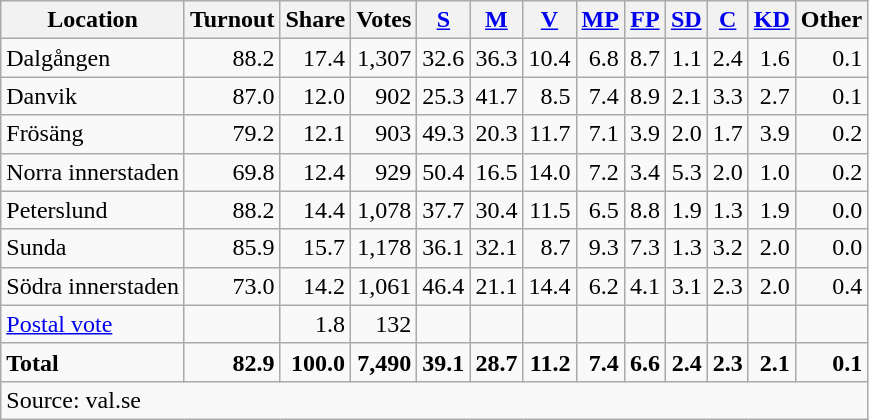<table class="wikitable sortable" style=text-align:right>
<tr>
<th>Location</th>
<th>Turnout</th>
<th>Share</th>
<th>Votes</th>
<th><a href='#'>S</a></th>
<th><a href='#'>M</a></th>
<th><a href='#'>V</a></th>
<th><a href='#'>MP</a></th>
<th><a href='#'>FP</a></th>
<th><a href='#'>SD</a></th>
<th><a href='#'>C</a></th>
<th><a href='#'>KD</a></th>
<th>Other</th>
</tr>
<tr>
<td align=left>Dalgången</td>
<td>88.2</td>
<td>17.4</td>
<td>1,307</td>
<td>32.6</td>
<td>36.3</td>
<td>10.4</td>
<td>6.8</td>
<td>8.7</td>
<td>1.1</td>
<td>2.4</td>
<td>1.6</td>
<td>0.1</td>
</tr>
<tr>
<td align=left>Danvik</td>
<td>87.0</td>
<td>12.0</td>
<td>902</td>
<td>25.3</td>
<td>41.7</td>
<td>8.5</td>
<td>7.4</td>
<td>8.9</td>
<td>2.1</td>
<td>3.3</td>
<td>2.7</td>
<td>0.1</td>
</tr>
<tr>
<td align=left>Frösäng</td>
<td>79.2</td>
<td>12.1</td>
<td>903</td>
<td>49.3</td>
<td>20.3</td>
<td>11.7</td>
<td>7.1</td>
<td>3.9</td>
<td>2.0</td>
<td>1.7</td>
<td>3.9</td>
<td>0.2</td>
</tr>
<tr>
<td align=left>Norra innerstaden</td>
<td>69.8</td>
<td>12.4</td>
<td>929</td>
<td>50.4</td>
<td>16.5</td>
<td>14.0</td>
<td>7.2</td>
<td>3.4</td>
<td>5.3</td>
<td>2.0</td>
<td>1.0</td>
<td>0.2</td>
</tr>
<tr>
<td align=left>Peterslund</td>
<td>88.2</td>
<td>14.4</td>
<td>1,078</td>
<td>37.7</td>
<td>30.4</td>
<td>11.5</td>
<td>6.5</td>
<td>8.8</td>
<td>1.9</td>
<td>1.3</td>
<td>1.9</td>
<td>0.0</td>
</tr>
<tr>
<td align=left>Sunda</td>
<td>85.9</td>
<td>15.7</td>
<td>1,178</td>
<td>36.1</td>
<td>32.1</td>
<td>8.7</td>
<td>9.3</td>
<td>7.3</td>
<td>1.3</td>
<td>3.2</td>
<td>2.0</td>
<td>0.0</td>
</tr>
<tr>
<td align=left>Södra innerstaden</td>
<td>73.0</td>
<td>14.2</td>
<td>1,061</td>
<td>46.4</td>
<td>21.1</td>
<td>14.4</td>
<td>6.2</td>
<td>4.1</td>
<td>3.1</td>
<td>2.3</td>
<td>2.0</td>
<td>0.4</td>
</tr>
<tr>
<td align=left><a href='#'>Postal vote</a></td>
<td></td>
<td>1.8</td>
<td>132</td>
<td></td>
<td></td>
<td></td>
<td></td>
<td></td>
<td></td>
<td></td>
<td></td>
<td></td>
</tr>
<tr>
<td align=left><strong>Total</strong></td>
<td><strong>82.9</strong></td>
<td><strong>100.0</strong></td>
<td><strong>7,490</strong></td>
<td><strong>39.1</strong></td>
<td><strong>28.7</strong></td>
<td><strong>11.2</strong></td>
<td><strong>7.4</strong></td>
<td><strong>6.6</strong></td>
<td><strong>2.4</strong></td>
<td><strong>2.3</strong></td>
<td><strong>2.1</strong></td>
<td><strong>0.1</strong></td>
</tr>
<tr>
<td align=left colspan=13>Source: val.se </td>
</tr>
</table>
